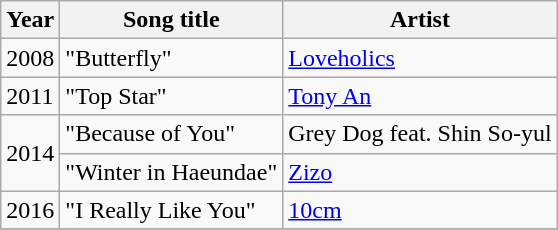<table class="wikitable sortable" border="1">
<tr>
<th>Year</th>
<th>Song title</th>
<th>Artist</th>
</tr>
<tr>
<td>2008</td>
<td>"Butterfly"</td>
<td><a href='#'>Loveholics</a></td>
</tr>
<tr>
<td>2011</td>
<td>"Top Star"</td>
<td><a href='#'>Tony An</a></td>
</tr>
<tr>
<td rowspan=2>2014</td>
<td>"Because of You" </td>
<td>Grey Dog feat. Shin So-yul</td>
</tr>
<tr>
<td>"Winter in Haeundae" </td>
<td><a href='#'>Zizo</a></td>
</tr>
<tr>
<td>2016</td>
<td>"I Really Like You" </td>
<td><a href='#'>10cm</a></td>
</tr>
<tr>
</tr>
</table>
